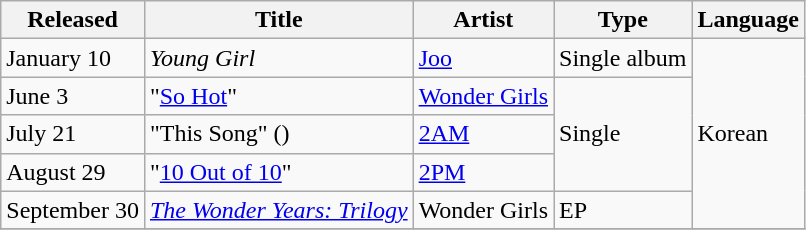<table class="wikitable plainrowheaders">
<tr>
<th scope="col">Released</th>
<th scope="col">Title</th>
<th scope="col">Artist</th>
<th scope="col">Type</th>
<th scope="col">Language</th>
</tr>
<tr>
<td rowspan="1">January 10</td>
<td rowspan="1"><em>Young Girl</em></td>
<td rowspan="1"><a href='#'>Joo</a></td>
<td rowspan="1">Single album</td>
<td rowspan="5">Korean</td>
</tr>
<tr>
<td rowspan="1">June 3</td>
<td rowspan="1">"<a href='#'>So Hot</a>"</td>
<td rowspan="1"><a href='#'>Wonder Girls</a></td>
<td rowspan="3">Single</td>
</tr>
<tr>
<td rowspan="1">July 21</td>
<td rowspan="1">"This Song" ()</td>
<td rowspan="1"><a href='#'>2AM</a></td>
</tr>
<tr>
<td rowspan="1">August 29</td>
<td rowspan="1">"<a href='#'>10 Out of 10</a>"</td>
<td rowspan="1"><a href='#'>2PM</a></td>
</tr>
<tr>
<td rowspan="1">September 30</td>
<td rowspan="1"><em><a href='#'>The Wonder Years: Trilogy</a></em></td>
<td rowspan="1">Wonder Girls</td>
<td rowspan="1">EP</td>
</tr>
<tr>
</tr>
</table>
